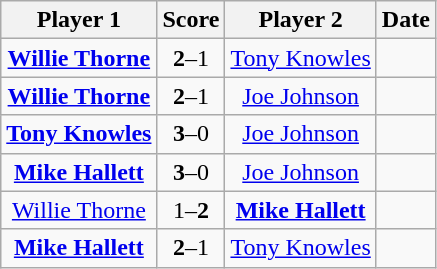<table class="wikitable" style="text-align: center">
<tr>
<th>Player 1</th>
<th>Score</th>
<th>Player 2</th>
<th>Date</th>
</tr>
<tr>
<td> <strong><a href='#'>Willie Thorne</a></strong></td>
<td><strong>2</strong>–1</td>
<td> <a href='#'>Tony Knowles</a></td>
<td></td>
</tr>
<tr>
<td> <strong><a href='#'>Willie Thorne</a></strong></td>
<td><strong>2</strong>–1</td>
<td> <a href='#'>Joe Johnson</a></td>
<td></td>
</tr>
<tr>
<td> <strong><a href='#'>Tony Knowles</a></strong></td>
<td><strong>3</strong>–0</td>
<td> <a href='#'>Joe Johnson</a></td>
<td></td>
</tr>
<tr>
<td> <strong><a href='#'>Mike Hallett</a></strong></td>
<td><strong>3</strong>–0</td>
<td> <a href='#'>Joe Johnson</a></td>
<td></td>
</tr>
<tr>
<td> <a href='#'>Willie Thorne</a></td>
<td>1–<strong>2</strong></td>
<td> <strong><a href='#'>Mike Hallett</a></strong></td>
<td></td>
</tr>
<tr>
<td> <strong><a href='#'>Mike Hallett</a></strong></td>
<td><strong>2</strong>–1</td>
<td> <a href='#'>Tony Knowles</a></td>
<td></td>
</tr>
</table>
